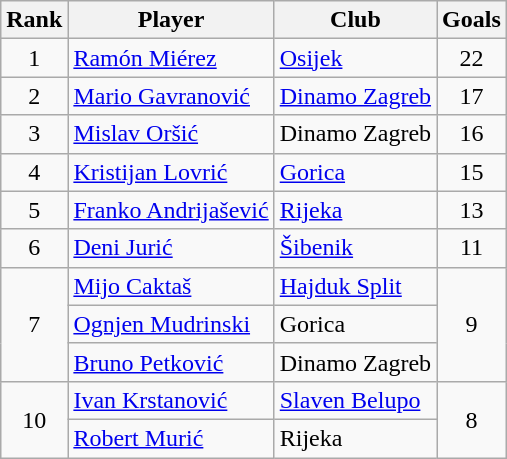<table class="wikitable" style="text-align:center">
<tr>
<th>Rank</th>
<th>Player</th>
<th>Club</th>
<th>Goals</th>
</tr>
<tr>
<td>1</td>
<td align="left"> <a href='#'>Ramón Miérez</a></td>
<td align="left"><a href='#'>Osijek</a></td>
<td>22</td>
</tr>
<tr>
<td>2</td>
<td align="left"> <a href='#'>Mario Gavranović</a></td>
<td align="left"><a href='#'>Dinamo Zagreb</a></td>
<td>17</td>
</tr>
<tr>
<td>3</td>
<td align="left"> <a href='#'>Mislav Oršić</a></td>
<td align="left">Dinamo Zagreb</td>
<td>16</td>
</tr>
<tr>
<td>4</td>
<td align="left"> <a href='#'>Kristijan Lovrić</a></td>
<td align="left"><a href='#'>Gorica</a></td>
<td>15</td>
</tr>
<tr>
<td>5</td>
<td align="left"> <a href='#'>Franko Andrijašević</a></td>
<td align="left"><a href='#'>Rijeka</a></td>
<td>13</td>
</tr>
<tr>
<td>6</td>
<td align="left"> <a href='#'>Deni Jurić</a></td>
<td align="left"><a href='#'>Šibenik</a></td>
<td>11</td>
</tr>
<tr>
<td rowspan="3">7</td>
<td align="left"> <a href='#'>Mijo Caktaš</a></td>
<td align="left"><a href='#'>Hajduk Split</a></td>
<td rowspan="3">9</td>
</tr>
<tr>
<td align="left"> <a href='#'>Ognjen Mudrinski</a></td>
<td align="left">Gorica</td>
</tr>
<tr>
<td align="left"> <a href='#'>Bruno Petković</a></td>
<td align="left">Dinamo Zagreb</td>
</tr>
<tr>
<td rowspan="2">10</td>
<td align="left"> <a href='#'>Ivan Krstanović</a></td>
<td align="left"><a href='#'>Slaven Belupo</a></td>
<td rowspan="2">8</td>
</tr>
<tr>
<td align="left"> <a href='#'>Robert Murić</a></td>
<td align="left">Rijeka</td>
</tr>
</table>
